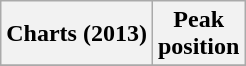<table class="wikitable plainrowheaders">
<tr>
<th scope="col">Charts (2013)</th>
<th scope="col">Peak<br>position</th>
</tr>
<tr>
</tr>
</table>
